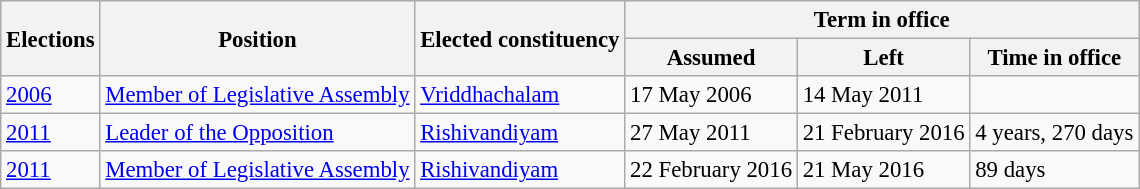<table class="wikitable sortable defaultcenter col2left col3left" style="font-size: 95%">
<tr>
<th rowspan=2>Elections</th>
<th rowspan=2>Position</th>
<th rowspan=2>Elected constituency</th>
<th colspan=3>Term in office</th>
</tr>
<tr>
<th>Assumed</th>
<th>Left</th>
<th>Time in office</th>
</tr>
<tr>
<td><a href='#'>2006</a></td>
<td><a href='#'>Member of Legislative Assembly</a></td>
<td><a href='#'>Vriddhachalam</a></td>
<td>17 May 2006</td>
<td>14 May 2011</td>
<td></td>
</tr>
<tr>
<td><a href='#'>2011</a></td>
<td><a href='#'>Leader of the Opposition</a></td>
<td><a href='#'>Rishivandiyam</a></td>
<td>27 May 2011</td>
<td>21 February 2016</td>
<td>4 years, 270 days</td>
</tr>
<tr>
<td><a href='#'>2011</a></td>
<td><a href='#'>Member of Legislative Assembly</a></td>
<td><a href='#'>Rishivandiyam</a></td>
<td>22 February 2016</td>
<td>21 May 2016</td>
<td>89 days</td>
</tr>
</table>
